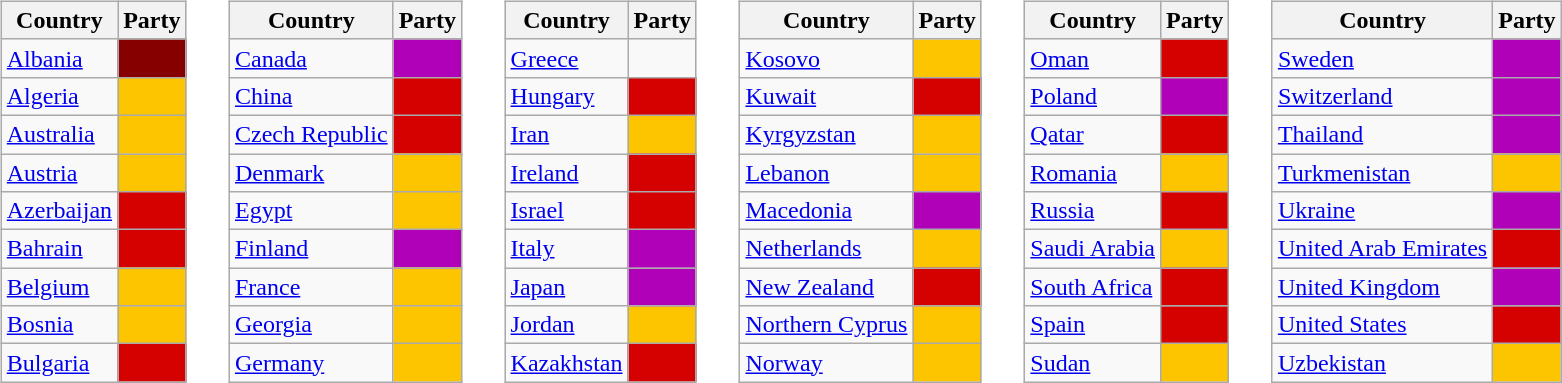<table>
<tr>
<td style="vertical-align:top"><br><table class="wikitable">
<tr>
<th>Country</th>
<th>Party</th>
</tr>
<tr>
<td><a href='#'>Albania</a></td>
<td style="background:#870000; text-align:center;"></td>
</tr>
<tr>
<td><a href='#'>Algeria</a></td>
<td style="background:#fdc400; text-align:center;"></td>
</tr>
<tr>
<td><a href='#'>Australia</a></td>
<td style="background:#fdc400; text-align:center;"></td>
</tr>
<tr>
<td><a href='#'>Austria</a></td>
<td style="background:#fdc400; text-align:center;"></td>
</tr>
<tr>
<td><a href='#'>Azerbaijan</a></td>
<td style="background:#d50000; text-align:center;"></td>
</tr>
<tr>
<td><a href='#'>Bahrain</a></td>
<td style="background:#d50000; text-align:center;"></td>
</tr>
<tr>
<td><a href='#'>Belgium</a></td>
<td style="background:#fdc400; text-align:center;"></td>
</tr>
<tr>
<td><a href='#'>Bosnia</a></td>
<td style="background:#fdc400; text-align:center;"></td>
</tr>
<tr>
<td><a href='#'>Bulgaria</a></td>
<td style="background:#d50000; text-align:center;"></td>
</tr>
</table>
</td>
<td colwidth=2em> </td>
<td style="vertical-align:top"><br><table class="wikitable">
<tr>
<th>Country</th>
<th>Party</th>
</tr>
<tr>
<td><a href='#'>Canada</a></td>
<td style="background:#b000b8; text-align:center;"></td>
</tr>
<tr>
<td><a href='#'>China</a></td>
<td style="background:#d50000; text-align:center;"></td>
</tr>
<tr>
<td><a href='#'>Czech Republic</a></td>
<td style="background:#d50000; text-align:center;"></td>
</tr>
<tr>
<td><a href='#'>Denmark</a></td>
<td style="background:#fdc400; text-align:center;"></td>
</tr>
<tr>
<td><a href='#'>Egypt</a></td>
<td style="background:#fdc400; text-align:center;"></td>
</tr>
<tr>
<td><a href='#'>Finland</a></td>
<td style="background:#b000b8; text-align:center;"></td>
</tr>
<tr>
<td><a href='#'>France</a></td>
<td style="background:#fdc400; text-align:center;"></td>
</tr>
<tr>
<td><a href='#'>Georgia</a></td>
<td style="background:#fdc400; text-align:center;"></td>
</tr>
<tr>
<td><a href='#'>Germany</a></td>
<td style="background:#fdc400; text-align:center;"></td>
</tr>
</table>
</td>
<td colwidth=2em> </td>
<td style="vertical-align:top"><br><table class="wikitable">
<tr>
<th>Country</th>
<th>Party</th>
</tr>
<tr>
<td><a href='#'>Greece</a></td>
<td></td>
</tr>
<tr>
<td><a href='#'>Hungary</a></td>
<td style="background:#d50000; text-align:center;"></td>
</tr>
<tr>
<td><a href='#'>Iran</a></td>
<td style="background:#fdc400; text-align:center;"></td>
</tr>
<tr>
<td><a href='#'>Ireland</a></td>
<td style="background:#d50000; text-align:center;"></td>
</tr>
<tr>
<td><a href='#'>Israel</a></td>
<td style="background:#d50000; text-align:center;"></td>
</tr>
<tr>
<td><a href='#'>Italy</a></td>
<td style="background:#b000b8; text-align:center;"></td>
</tr>
<tr>
<td><a href='#'>Japan</a></td>
<td style="background:#b000b8; text-align:center;"></td>
</tr>
<tr>
<td><a href='#'>Jordan</a></td>
<td style="background:#fdc400; text-align:center;"></td>
</tr>
<tr>
<td><a href='#'>Kazakhstan</a></td>
<td style="background:#d50000; text-align:center;"></td>
</tr>
</table>
</td>
<td colwidth=2em> </td>
<td style="vertical-align:top"><br><table class="wikitable">
<tr>
<th>Country</th>
<th>Party</th>
</tr>
<tr>
<td><a href='#'>Kosovo</a></td>
<td style="background:#fdc400; text-align:center;"></td>
</tr>
<tr>
<td><a href='#'>Kuwait</a></td>
<td style="background:#d50000; text-align:center;"></td>
</tr>
<tr>
<td><a href='#'>Kyrgyzstan</a></td>
<td style="background:#fdc400; text-align:center;"></td>
</tr>
<tr>
<td><a href='#'>Lebanon</a></td>
<td style="background:#fdc400; text-align:center;"></td>
</tr>
<tr>
<td><a href='#'>Macedonia</a></td>
<td style="background:#b000b8; text-align:center;"></td>
</tr>
<tr>
<td><a href='#'>Netherlands</a></td>
<td style="background:#fdc400; text-align:center;"></td>
</tr>
<tr>
<td><a href='#'>New Zealand</a></td>
<td style="background:#d50000; text-align:center;"></td>
</tr>
<tr>
<td><a href='#'>Northern Cyprus</a></td>
<td style="background:#fdc400; text-align:center;"></td>
</tr>
<tr>
<td><a href='#'>Norway</a></td>
<td style="background:#fdc400; text-align:center;"></td>
</tr>
</table>
</td>
<td colwidth=2em> </td>
<td style="vertical-align:top"><br><table class="wikitable">
<tr>
<th>Country</th>
<th>Party</th>
</tr>
<tr>
<td><a href='#'>Oman</a></td>
<td style="background:#d50000; text-align:center;"></td>
</tr>
<tr>
<td><a href='#'>Poland</a></td>
<td style="background:#b000b8; text-align:center;"></td>
</tr>
<tr>
<td><a href='#'>Qatar</a></td>
<td style="background:#d50000; text-align:center;"></td>
</tr>
<tr>
<td><a href='#'>Romania</a></td>
<td style="background:#fdc400; text-align:center;"></td>
</tr>
<tr>
<td><a href='#'>Russia</a></td>
<td style="background:#d50000; text-align:center;"></td>
</tr>
<tr>
<td><a href='#'>Saudi Arabia</a></td>
<td style="background:#fdc400; text-align:center;"></td>
</tr>
<tr>
<td><a href='#'>South Africa</a></td>
<td style="background:#d50000; text-align:center;"></td>
</tr>
<tr>
<td><a href='#'>Spain</a></td>
<td style="background:#d50000; text-align:center;"></td>
</tr>
<tr>
<td><a href='#'>Sudan</a></td>
<td style="background:#fdc400; text-align:center;"></td>
</tr>
</table>
</td>
<td colwidth=2em> </td>
<td style="vertical-align:top"><br><table class="wikitable">
<tr>
<th>Country</th>
<th>Party</th>
</tr>
<tr>
<td><a href='#'>Sweden</a></td>
<td style="background:#b000b8; text-align:center;"></td>
</tr>
<tr>
<td><a href='#'>Switzerland</a></td>
<td style="background:#b000b8; text-align:center;"></td>
</tr>
<tr>
<td><a href='#'>Thailand</a></td>
<td style="background:#b000b8; text-align:center;"></td>
</tr>
<tr>
<td><a href='#'>Turkmenistan</a></td>
<td style="background:#fdc400; text-align:center;"></td>
</tr>
<tr>
<td><a href='#'>Ukraine</a></td>
<td style="background:#b000b8; text-align:center;"></td>
</tr>
<tr>
<td><a href='#'>United Arab Emirates</a></td>
<td style="background:#d50000; text-align:center;"></td>
</tr>
<tr>
<td><a href='#'>United Kingdom</a></td>
<td style="background:#b000b8; text-align:center;"></td>
</tr>
<tr>
<td><a href='#'>United States</a></td>
<td style="background:#d50000; text-align:center;"></td>
</tr>
<tr>
<td><a href='#'>Uzbekistan</a></td>
<td style="background:#fdc400; text-align:center;"></td>
</tr>
</table>
</td>
</tr>
</table>
